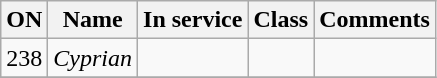<table class="wikitable">
<tr>
<th>ON</th>
<th>Name</th>
<th>In service</th>
<th>Class</th>
<th>Comments</th>
</tr>
<tr>
<td>238</td>
<td><em>Cyprian</em></td>
<td></td>
<td></td>
<td></td>
</tr>
<tr>
</tr>
</table>
